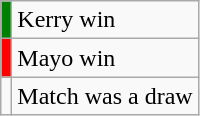<table class="wikitable">
<tr>
<td style="background-color:green"></td>
<td>Kerry win</td>
</tr>
<tr>
<td style="background-color:red"></td>
<td>Mayo win</td>
</tr>
<tr>
<td></td>
<td>Match was a draw</td>
</tr>
</table>
